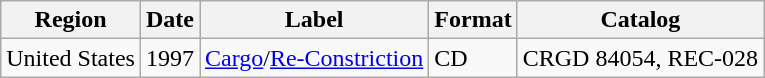<table class="wikitable">
<tr>
<th>Region</th>
<th>Date</th>
<th>Label</th>
<th>Format</th>
<th>Catalog</th>
</tr>
<tr>
<td>United States</td>
<td>1997</td>
<td><a href='#'>Cargo</a>/<a href='#'>Re-Constriction</a></td>
<td>CD</td>
<td>CRGD 84054, REC-028</td>
</tr>
</table>
